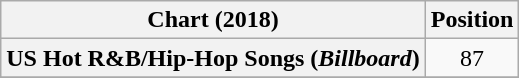<table class="wikitable plainrowheaders sortable" style="text-align:center">
<tr>
<th scope="col">Chart (2018)</th>
<th scope="col">Position</th>
</tr>
<tr>
<th scope="row">US Hot R&B/Hip-Hop Songs (<em>Billboard</em>)</th>
<td>87</td>
</tr>
<tr>
</tr>
</table>
